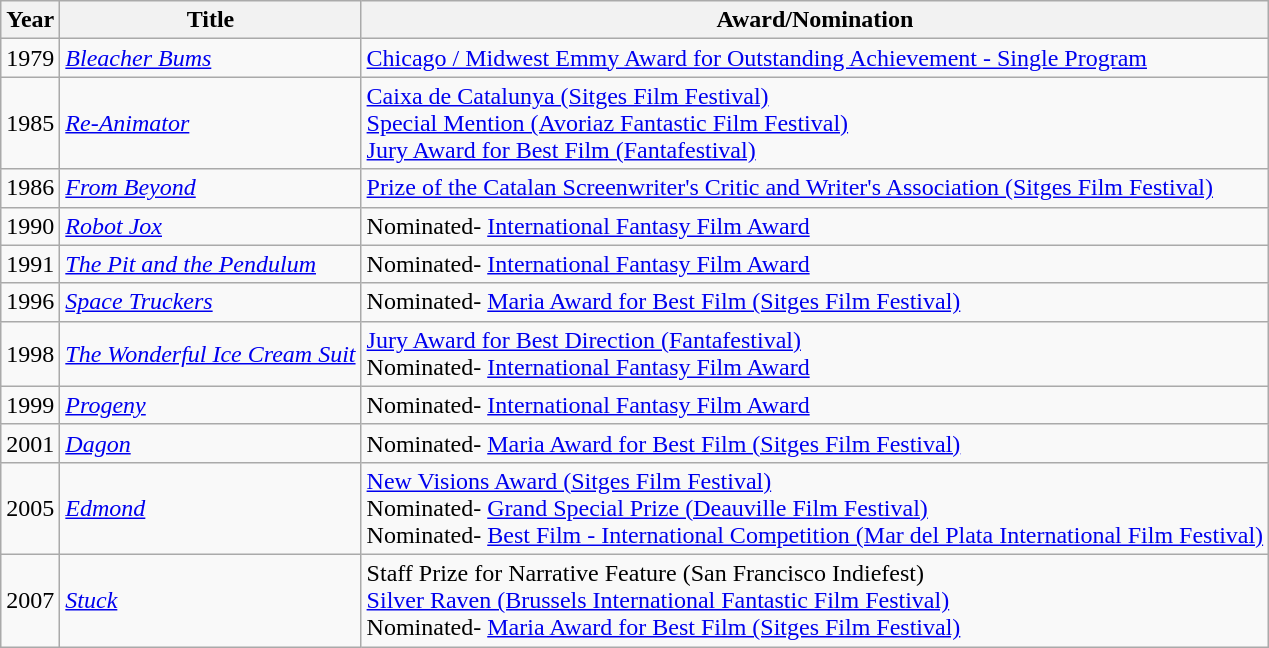<table class="wikitable">
<tr>
<th>Year</th>
<th>Title</th>
<th>Award/Nomination</th>
</tr>
<tr>
<td>1979</td>
<td><em><a href='#'>Bleacher Bums</a></em></td>
<td><a href='#'>Chicago / Midwest Emmy Award for Outstanding Achievement - Single Program</a></td>
</tr>
<tr>
<td>1985</td>
<td><em><a href='#'>Re-Animator</a></em></td>
<td><a href='#'>Caixa de Catalunya (Sitges Film Festival)</a><br><a href='#'>Special Mention (Avoriaz Fantastic Film Festival)</a><br><a href='#'>Jury Award for Best Film (Fantafestival)</a></td>
</tr>
<tr>
<td>1986</td>
<td><em><a href='#'>From Beyond</a></em></td>
<td><a href='#'>Prize of the Catalan Screenwriter's Critic and Writer's Association (Sitges Film Festival)</a></td>
</tr>
<tr>
<td>1990</td>
<td><em><a href='#'>Robot Jox</a></em></td>
<td>Nominated- <a href='#'>International Fantasy Film Award</a></td>
</tr>
<tr>
<td>1991</td>
<td><em><a href='#'>The Pit and the Pendulum</a></em></td>
<td>Nominated- <a href='#'>International Fantasy Film Award</a></td>
</tr>
<tr>
<td>1996</td>
<td><em><a href='#'>Space Truckers</a></em></td>
<td>Nominated- <a href='#'>Maria Award for Best Film (Sitges Film Festival)</a></td>
</tr>
<tr>
<td>1998</td>
<td><em><a href='#'>The Wonderful Ice Cream Suit</a></em></td>
<td><a href='#'>Jury Award for Best Direction (Fantafestival)</a><br>Nominated- <a href='#'>International Fantasy Film Award</a></td>
</tr>
<tr>
<td>1999</td>
<td><em><a href='#'>Progeny</a></em></td>
<td>Nominated- <a href='#'>International Fantasy Film Award</a></td>
</tr>
<tr>
<td>2001</td>
<td><em><a href='#'>Dagon</a></em></td>
<td>Nominated- <a href='#'>Maria Award for Best Film (Sitges Film Festival)</a></td>
</tr>
<tr>
<td>2005</td>
<td><em><a href='#'>Edmond</a></em></td>
<td><a href='#'>New Visions Award (Sitges Film Festival)</a><br>Nominated- <a href='#'>Grand Special Prize (Deauville Film Festival)</a><br>Nominated- <a href='#'>Best Film - International Competition (Mar del Plata International Film Festival)</a></td>
</tr>
<tr>
<td>2007</td>
<td><em><a href='#'>Stuck</a></em></td>
<td>Staff Prize for Narrative Feature (San Francisco Indiefest)<br><a href='#'>Silver Raven (Brussels International Fantastic Film Festival)</a><br>Nominated- <a href='#'>Maria Award for Best Film (Sitges Film Festival)</a></td>
</tr>
</table>
